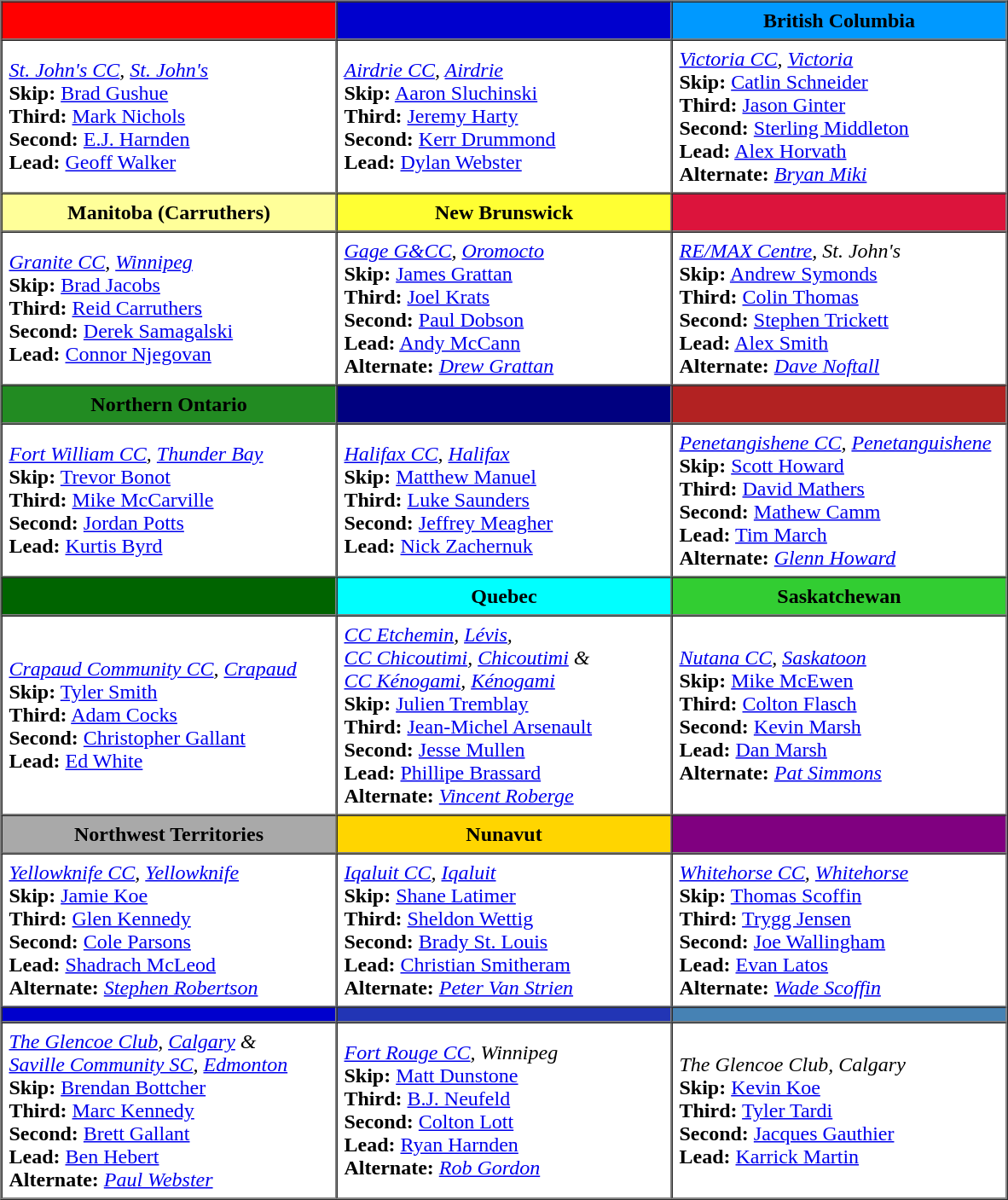<table border=1 cellpadding=5 cellspacing=0>
<tr>
<th bgcolor="#FF0000" width="250"> </th>
<th bgcolor="#0000CD" width="250"> </th>
<th bgcolor="#0099FF" width="250"> British Columbia</th>
</tr>
<tr>
<td><em><a href='#'>St. John's CC</a>, <a href='#'>St. John's</a></em><br><strong>Skip:</strong> <a href='#'>Brad Gushue</a><br>
<strong>Third:</strong> <a href='#'>Mark Nichols</a><br>
<strong>Second:</strong> <a href='#'>E.J. Harnden</a><br>
<strong>Lead:</strong> <a href='#'>Geoff Walker</a></td>
<td><em><a href='#'>Airdrie CC</a>, <a href='#'>Airdrie</a></em><br><strong>Skip:</strong> <a href='#'>Aaron Sluchinski</a><br>
<strong>Third:</strong> <a href='#'>Jeremy Harty</a><br>
<strong>Second:</strong> <a href='#'>Kerr Drummond</a><br>
<strong>Lead:</strong> <a href='#'>Dylan Webster</a></td>
<td><em><a href='#'>Victoria CC</a>, <a href='#'>Victoria</a></em><br><strong>Skip:</strong> <a href='#'>Catlin Schneider</a><br>
<strong>Third:</strong> <a href='#'>Jason Ginter</a><br>
<strong>Second:</strong> <a href='#'>Sterling Middleton</a><br>
<strong>Lead:</strong> <a href='#'>Alex Horvath</a><br>
<strong>Alternate:</strong> <em><a href='#'>Bryan Miki</a></em></td>
</tr>
<tr>
<th bgcolor="#FFFF99" width="250"> Manitoba (Carruthers)</th>
<th bgcolor="#FFFF33" width="250"> New Brunswick</th>
<th bgcolor="#DC143C" width="250"> </th>
</tr>
<tr>
<td><em><a href='#'>Granite CC</a>, <a href='#'>Winnipeg</a></em><br><strong>Skip:</strong> <a href='#'>Brad Jacobs</a><br>
<strong>Third:</strong> <a href='#'>Reid Carruthers</a><br>
<strong>Second:</strong> <a href='#'>Derek Samagalski</a><br>
<strong>Lead:</strong> <a href='#'>Connor Njegovan</a></td>
<td><em><a href='#'>Gage G&CC</a>, <a href='#'>Oromocto</a></em><br><strong>Skip:</strong> <a href='#'>James Grattan</a><br>
<strong>Third:</strong> <a href='#'>Joel Krats</a><br>
<strong>Second:</strong> <a href='#'>Paul Dobson</a><br>
<strong>Lead:</strong> <a href='#'>Andy McCann</a><br>
<strong>Alternate:</strong> <em><a href='#'>Drew Grattan</a></em></td>
<td><em><a href='#'>RE/MAX Centre</a>, St. John's</em><br><strong>Skip:</strong> <a href='#'>Andrew Symonds</a><br>
<strong>Third:</strong> <a href='#'>Colin Thomas</a><br>
<strong>Second:</strong> <a href='#'>Stephen Trickett</a><br>
<strong>Lead:</strong> <a href='#'>Alex Smith</a><br>
<strong>Alternate:</strong> <em><a href='#'>Dave Noftall</a></em></td>
</tr>
<tr>
<th bgcolor="#228B22" width="250"> Northern Ontario</th>
<th bgcolor="#000080" width="250"> </th>
<th bgcolor="#B22222" width="250"> </th>
</tr>
<tr>
<td><em><a href='#'>Fort William CC</a>, <a href='#'>Thunder Bay</a></em><br><strong>Skip:</strong> <a href='#'>Trevor Bonot</a><br>
<strong>Third:</strong> <a href='#'>Mike McCarville</a><br>
<strong>Second:</strong> <a href='#'>Jordan Potts</a><br>
<strong>Lead:</strong> <a href='#'>Kurtis Byrd</a></td>
<td><em><a href='#'>Halifax CC</a>, <a href='#'>Halifax</a></em><br><strong>Skip:</strong> <a href='#'>Matthew Manuel</a><br>
<strong>Third:</strong> <a href='#'>Luke Saunders</a><br>
<strong>Second:</strong> <a href='#'>Jeffrey Meagher</a><br>
<strong>Lead:</strong> <a href='#'>Nick Zachernuk</a></td>
<td><em><a href='#'>Penetangishene CC</a>, <a href='#'>Penetanguishene</a></em><br><strong>Skip:</strong>  <a href='#'>Scott Howard</a><br>
<strong>Third:</strong> <a href='#'>David Mathers</a><br>
<strong>Second:</strong> <a href='#'>Mathew Camm</a><br>
<strong>Lead:</strong> <a href='#'>Tim March</a><br>
<strong>Alternate:</strong> <em><a href='#'>Glenn Howard</a></em> </td>
</tr>
<tr>
<th bgcolor="#006400" width="250"> </th>
<th bgcolor="#00FFFF" width="250"> Quebec</th>
<th bgcolor="#32CD32" width="250"> Saskatchewan</th>
</tr>
<tr>
<td><em><a href='#'>Crapaud Community CC</a>, <a href='#'>Crapaud</a></em><br><strong>Skip:</strong> <a href='#'>Tyler Smith</a><br>
<strong>Third:</strong> <a href='#'>Adam Cocks</a><br>
<strong>Second:</strong> <a href='#'>Christopher Gallant</a><br>
<strong>Lead:</strong> <a href='#'>Ed White</a></td>
<td><em><a href='#'>CC Etchemin</a>, <a href='#'>Lévis</a>, <br> <a href='#'>CC Chicoutimi</a>, <a href='#'>Chicoutimi</a> &<br> <a href='#'>CC Kénogami</a>, <a href='#'>Kénogami</a></em><br><strong>Skip:</strong> <a href='#'>Julien Tremblay</a><br>
<strong>Third:</strong> <a href='#'>Jean-Michel Arsenault</a><br>
<strong>Second:</strong> <a href='#'>Jesse Mullen</a><br>
<strong>Lead:</strong> <a href='#'>Phillipe Brassard</a><br>
<strong>Alternate:</strong> <em><a href='#'>Vincent Roberge</a></em></td>
<td><em><a href='#'>Nutana CC</a>, <a href='#'>Saskatoon</a></em><br><strong>Skip:</strong> <a href='#'>Mike McEwen</a><br>
<strong>Third:</strong> <a href='#'>Colton Flasch</a><br>
<strong>Second:</strong> <a href='#'>Kevin Marsh</a><br>
<strong>Lead:</strong> <a href='#'>Dan Marsh</a><br>
<strong>Alternate:</strong> <em><a href='#'>Pat Simmons</a></em></td>
</tr>
<tr>
<th bgcolor="#A9A9A9" width="250"> Northwest Territories</th>
<th bgcolor="#FFDD500" width="250"> Nunavut</th>
<th bgcolor="#800080" width="250"> </th>
</tr>
<tr>
<td><em><a href='#'>Yellowknife CC</a>, <a href='#'>Yellowknife</a></em><br><strong>Skip:</strong> <a href='#'>Jamie Koe</a><br>
<strong>Third:</strong> <a href='#'>Glen Kennedy</a><br>
<strong>Second:</strong> <a href='#'>Cole Parsons</a><br>
<strong>Lead:</strong> <a href='#'>Shadrach McLeod</a><br>
<strong>Alternate:</strong> <em><a href='#'>Stephen Robertson</a></em></td>
<td><em><a href='#'>Iqaluit CC</a>, <a href='#'>Iqaluit</a></em><br><strong>Skip:</strong> <a href='#'>Shane Latimer</a><br>
<strong>Third:</strong> <a href='#'>Sheldon Wettig</a><br>
<strong>Second:</strong> <a href='#'>Brady St. Louis</a><br>
<strong>Lead:</strong> <a href='#'>Christian Smitheram</a><br>
<strong>Alternate:</strong> <em><a href='#'>Peter Van Strien</a></em></td>
<td><em><a href='#'>Whitehorse CC</a>, <a href='#'>Whitehorse</a></em><br><strong>Skip:</strong> <a href='#'>Thomas Scoffin</a> <br>
<strong>Third:</strong> <a href='#'>Trygg Jensen</a> <br>
<strong>Second:</strong> <a href='#'>Joe Wallingham</a><br>
<strong>Lead:</strong> <a href='#'>Evan Latos</a> <br>
<strong>Alternate:</strong> <em><a href='#'>Wade Scoffin</a></em></td>
</tr>
<tr>
<th bgcolor="#0000CD" width="250"> </th>
<th bgcolor="#2235b5" width="250"> </th>
<th bgcolor="#4682B4" width="250"> </th>
</tr>
<tr>
<td><em><a href='#'>The Glencoe Club</a>, <a href='#'>Calgary</a> &<br><a href='#'>Saville Community SC</a>, <a href='#'>Edmonton</a></em><br><strong>Skip:</strong> <a href='#'>Brendan Bottcher</a><br>
<strong>Third:</strong> <a href='#'>Marc Kennedy</a><br>
<strong>Second:</strong> <a href='#'>Brett Gallant</a><br>
<strong>Lead:</strong> <a href='#'>Ben Hebert</a><br>
<strong>Alternate:</strong> <em><a href='#'>Paul Webster</a></em></td>
<td><em><a href='#'>Fort Rouge CC</a>, Winnipeg</em><br><strong>Skip:</strong> <a href='#'>Matt Dunstone</a><br>
<strong>Third:</strong> <a href='#'>B.J. Neufeld</a><br>
<strong>Second:</strong> <a href='#'>Colton Lott</a><br>
<strong>Lead:</strong> <a href='#'>Ryan Harnden</a><br>
<strong>Alternate:</strong> <em><a href='#'>Rob Gordon</a></em></td>
<td><em>The Glencoe Club, Calgary</em><br><strong>Skip:</strong> <a href='#'>Kevin Koe</a><br>
<strong>Third:</strong> <a href='#'>Tyler Tardi</a><br>
<strong>Second:</strong> <a href='#'>Jacques Gauthier</a><br>
<strong>Lead:</strong> <a href='#'>Karrick Martin</a></td>
</tr>
</table>
